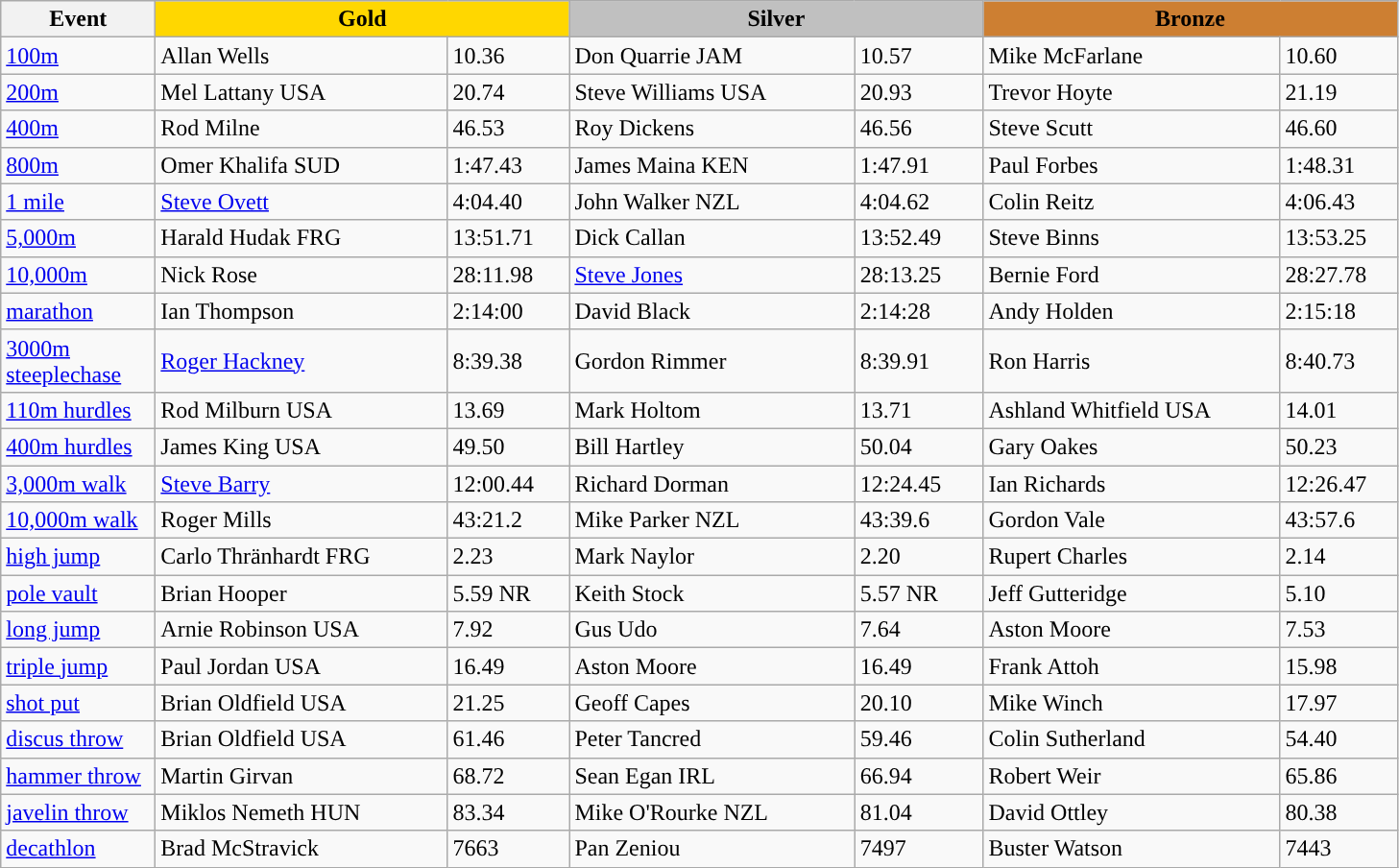<table class="wikitable" style="text-align:left">
<tr>
<th width=100>Event</th>
<th colspan="2" width="280" style="background:gold;">Gold</th>
<th colspan="2" width="280" style="background:silver;">Silver</th>
<th colspan="2" width="280" style="background:#CD7F32;">Bronze</th>
</tr>
<tr>
<td><a href='#'>100m</a></td>
<td> Allan Wells</td>
<td>10.36</td>
<td>Don Quarrie JAM</td>
<td>10.57</td>
<td>Mike McFarlane</td>
<td>10.60</td>
</tr>
<tr>
<td><a href='#'>200m</a></td>
<td>Mel Lattany USA</td>
<td>20.74</td>
<td>Steve Williams USA</td>
<td>20.93</td>
<td>Trevor Hoyte</td>
<td>21.19</td>
</tr>
<tr>
<td><a href='#'>400m</a></td>
<td>Rod Milne</td>
<td>46.53</td>
<td>Roy Dickens</td>
<td>46.56</td>
<td>Steve Scutt</td>
<td>46.60</td>
</tr>
<tr>
<td><a href='#'>800m</a></td>
<td>Omer Khalifa SUD</td>
<td>1:47.43</td>
<td>James Maina KEN</td>
<td>1:47.91</td>
<td> Paul Forbes</td>
<td>1:48.31</td>
</tr>
<tr>
<td><a href='#'>1 mile</a></td>
<td><a href='#'>Steve Ovett</a></td>
<td>4:04.40</td>
<td>John Walker NZL</td>
<td>4:04.62</td>
<td>Colin Reitz</td>
<td>4:06.43</td>
</tr>
<tr>
<td><a href='#'>5,000m</a></td>
<td>Harald Hudak FRG</td>
<td>13:51.71</td>
<td>Dick Callan</td>
<td>13:52.49</td>
<td>Steve Binns</td>
<td>13:53.25</td>
</tr>
<tr>
<td><a href='#'>10,000m</a></td>
<td>Nick Rose</td>
<td>28:11.98</td>
<td> <a href='#'>Steve Jones</a></td>
<td>28:13.25</td>
<td>Bernie Ford</td>
<td>28:27.78</td>
</tr>
<tr>
<td><a href='#'>marathon</a></td>
<td>Ian Thompson</td>
<td>2:14:00</td>
<td>David Black</td>
<td>2:14:28</td>
<td>Andy Holden</td>
<td>2:15:18</td>
</tr>
<tr>
<td><a href='#'>3000m steeplechase</a></td>
<td> <a href='#'>Roger Hackney</a></td>
<td>8:39.38</td>
<td> Gordon Rimmer</td>
<td>8:39.91</td>
<td>Ron Harris</td>
<td>8:40.73</td>
</tr>
<tr>
<td><a href='#'>110m hurdles</a></td>
<td>Rod Milburn USA</td>
<td>13.69</td>
<td>Mark Holtom</td>
<td>13.71</td>
<td>Ashland Whitfield USA</td>
<td>14.01</td>
</tr>
<tr>
<td><a href='#'>400m hurdles</a></td>
<td>James King USA</td>
<td>49.50</td>
<td>Bill Hartley</td>
<td>50.04</td>
<td>Gary Oakes</td>
<td>50.23</td>
</tr>
<tr>
<td><a href='#'>3,000m walk</a></td>
<td> <a href='#'>Steve Barry</a></td>
<td>12:00.44</td>
<td>Richard Dorman</td>
<td>12:24.45</td>
<td>Ian Richards</td>
<td>12:26.47</td>
</tr>
<tr>
<td><a href='#'>10,000m walk</a></td>
<td>Roger Mills</td>
<td>43:21.2</td>
<td>Mike Parker NZL</td>
<td>43:39.6</td>
<td>Gordon Vale</td>
<td>43:57.6</td>
</tr>
<tr>
<td><a href='#'>high jump</a></td>
<td>Carlo Thränhardt FRG</td>
<td>2.23</td>
<td>Mark Naylor</td>
<td>2.20</td>
<td>Rupert Charles</td>
<td>2.14</td>
</tr>
<tr>
<td><a href='#'>pole vault</a></td>
<td>Brian Hooper</td>
<td>5.59 NR</td>
<td>Keith Stock</td>
<td>5.57 NR</td>
<td>Jeff Gutteridge</td>
<td>5.10</td>
</tr>
<tr>
<td><a href='#'>long jump</a></td>
<td>Arnie Robinson USA</td>
<td>7.92</td>
<td>Gus Udo</td>
<td>7.64</td>
<td>Aston Moore</td>
<td>7.53</td>
</tr>
<tr>
<td><a href='#'>triple jump</a></td>
<td>Paul Jordan USA</td>
<td>16.49</td>
<td>Aston Moore</td>
<td>16.49</td>
<td>Frank Attoh</td>
<td>15.98</td>
</tr>
<tr>
<td><a href='#'>shot put</a></td>
<td>Brian Oldfield USA</td>
<td>21.25</td>
<td>Geoff Capes</td>
<td>20.10</td>
<td>Mike Winch</td>
<td>17.97</td>
</tr>
<tr>
<td><a href='#'>discus throw</a></td>
<td>Brian Oldfield USA</td>
<td>61.46</td>
<td>Peter Tancred</td>
<td>59.46</td>
<td> Colin Sutherland</td>
<td>54.40</td>
</tr>
<tr>
<td><a href='#'>hammer throw</a></td>
<td>Martin Girvan</td>
<td>68.72</td>
<td>Sean Egan IRL</td>
<td>66.94</td>
<td>Robert Weir</td>
<td>65.86</td>
</tr>
<tr>
<td><a href='#'>javelin throw</a></td>
<td>Miklos Nemeth HUN</td>
<td>83.34</td>
<td>Mike O'Rourke NZL</td>
<td>81.04</td>
<td>David Ottley</td>
<td>80.38</td>
</tr>
<tr>
<td><a href='#'>decathlon</a></td>
<td> Brad McStravick</td>
<td>7663</td>
<td>Pan Zeniou</td>
<td>7497</td>
<td>Buster Watson</td>
<td>7443</td>
</tr>
</table>
